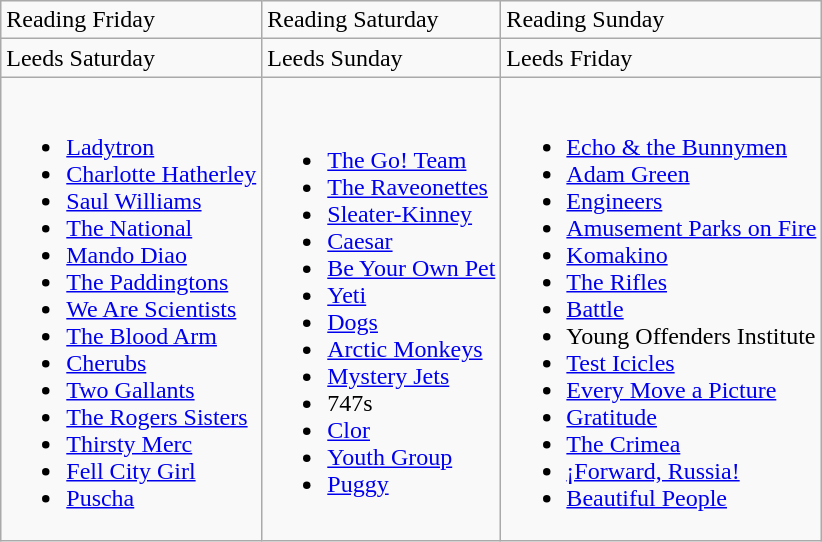<table class="wikitable">
<tr>
<td>Reading Friday</td>
<td>Reading Saturday</td>
<td>Reading Sunday</td>
</tr>
<tr>
<td>Leeds Saturday</td>
<td>Leeds Sunday</td>
<td>Leeds Friday</td>
</tr>
<tr>
<td><br><ul><li><a href='#'>Ladytron</a></li><li><a href='#'>Charlotte Hatherley</a></li><li><a href='#'>Saul Williams</a></li><li><a href='#'>The National</a></li><li><a href='#'>Mando Diao</a></li><li><a href='#'>The Paddingtons</a></li><li><a href='#'>We Are Scientists</a></li><li><a href='#'>The Blood Arm</a></li><li><a href='#'>Cherubs</a></li><li><a href='#'>Two Gallants</a></li><li><a href='#'>The Rogers Sisters</a></li><li><a href='#'>Thirsty Merc</a></li><li><a href='#'>Fell City Girl</a></li><li><a href='#'>Puscha</a></li></ul></td>
<td><br><ul><li><a href='#'>The Go! Team</a></li><li><a href='#'>The Raveonettes</a></li><li><a href='#'>Sleater-Kinney</a></li><li><a href='#'>Caesar</a></li><li><a href='#'>Be Your Own Pet</a></li><li><a href='#'>Yeti</a></li><li><a href='#'>Dogs</a></li><li><a href='#'>Arctic Monkeys</a></li><li><a href='#'>Mystery Jets</a></li><li>747s</li><li><a href='#'>Clor</a></li><li><a href='#'>Youth Group</a></li><li><a href='#'>Puggy</a></li></ul></td>
<td><br><ul><li><a href='#'>Echo & the Bunnymen</a></li><li><a href='#'>Adam Green</a></li><li><a href='#'>Engineers</a></li><li><a href='#'>Amusement Parks on Fire</a></li><li><a href='#'>Komakino</a></li><li><a href='#'>The Rifles</a></li><li><a href='#'>Battle</a></li><li>Young Offenders Institute</li><li><a href='#'>Test Icicles</a></li><li><a href='#'>Every Move a Picture</a></li><li><a href='#'>Gratitude</a></li><li><a href='#'>The Crimea</a></li><li><a href='#'>¡Forward, Russia!</a></li><li><a href='#'>Beautiful People</a></li></ul></td>
</tr>
</table>
